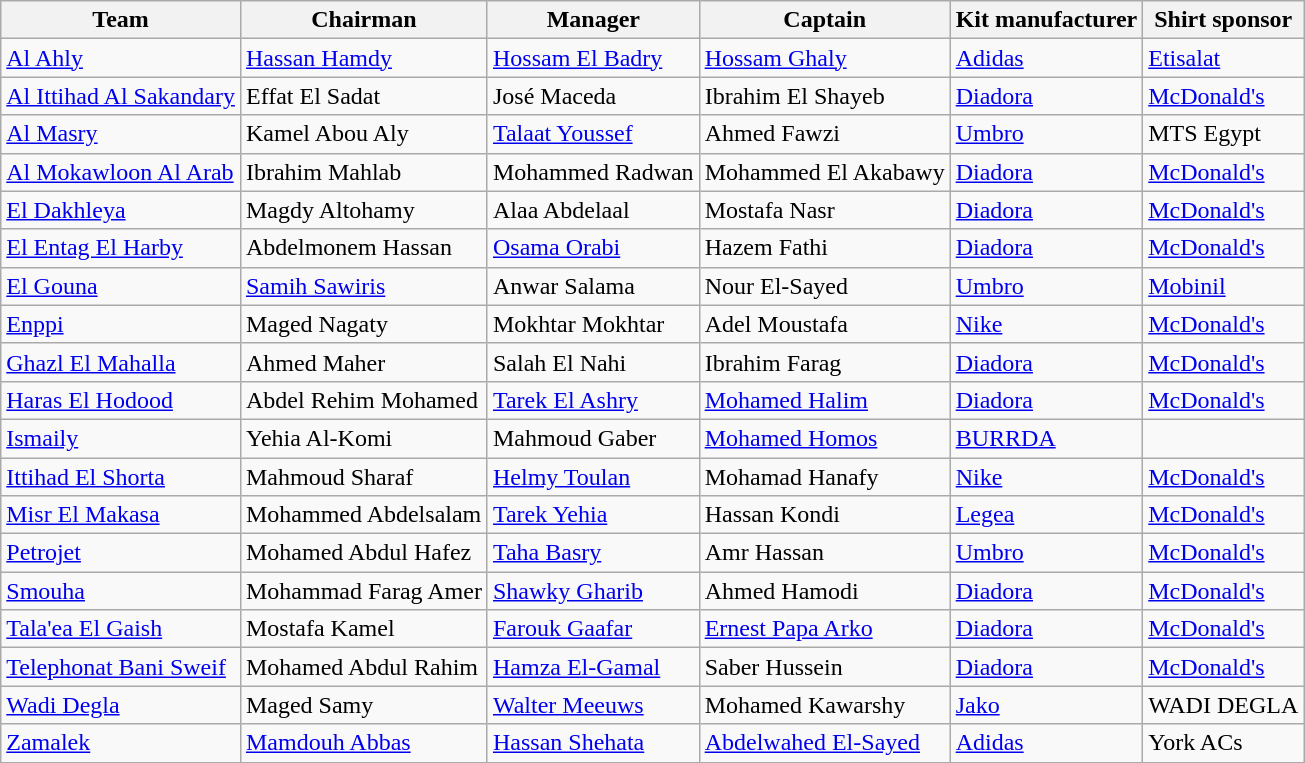<table class="wikitable sortable">
<tr>
<th>Team</th>
<th>Chairman</th>
<th>Manager</th>
<th>Captain</th>
<th>Kit manufacturer</th>
<th>Shirt sponsor</th>
</tr>
<tr>
<td><a href='#'>Al Ahly</a></td>
<td> <a href='#'>Hassan Hamdy</a></td>
<td> <a href='#'>Hossam El Badry</a></td>
<td> <a href='#'>Hossam Ghaly</a></td>
<td><a href='#'>Adidas</a></td>
<td><a href='#'>Etisalat</a></td>
</tr>
<tr>
<td><a href='#'>Al Ittihad Al Sakandary</a></td>
<td> Effat El Sadat</td>
<td> José Maceda</td>
<td> Ibrahim El Shayeb</td>
<td><a href='#'>Diadora</a></td>
<td><a href='#'>McDonald's</a></td>
</tr>
<tr>
<td><a href='#'>Al Masry</a></td>
<td> Kamel Abou Aly</td>
<td> <a href='#'>Talaat Youssef</a></td>
<td> Ahmed Fawzi</td>
<td><a href='#'>Umbro</a></td>
<td>MTS Egypt</td>
</tr>
<tr>
<td><a href='#'>Al Mokawloon Al Arab</a></td>
<td> Ibrahim Mahlab</td>
<td> Mohammed Radwan</td>
<td> Mohammed El Akabawy</td>
<td><a href='#'>Diadora</a></td>
<td><a href='#'>McDonald's</a></td>
</tr>
<tr>
<td><a href='#'>El Dakhleya</a></td>
<td> Magdy Altohamy</td>
<td> Alaa Abdelaal</td>
<td> Mostafa Nasr</td>
<td><a href='#'>Diadora</a></td>
<td><a href='#'>McDonald's</a></td>
</tr>
<tr>
<td><a href='#'>El Entag El Harby</a></td>
<td> Abdelmonem Hassan</td>
<td> <a href='#'>Osama Orabi</a></td>
<td> Hazem Fathi</td>
<td><a href='#'>Diadora</a></td>
<td><a href='#'>McDonald's</a></td>
</tr>
<tr>
<td><a href='#'>El Gouna</a></td>
<td> <a href='#'>Samih Sawiris</a></td>
<td> Anwar Salama</td>
<td> Nour El-Sayed</td>
<td><a href='#'>Umbro</a></td>
<td><a href='#'>Mobinil</a></td>
</tr>
<tr>
<td><a href='#'>Enppi</a></td>
<td> Maged Nagaty</td>
<td> Mokhtar Mokhtar</td>
<td> Adel Moustafa</td>
<td><a href='#'>Nike</a></td>
<td><a href='#'>McDonald's</a></td>
</tr>
<tr>
<td><a href='#'>Ghazl El Mahalla</a></td>
<td> Ahmed Maher</td>
<td> Salah El Nahi</td>
<td> Ibrahim Farag</td>
<td><a href='#'>Diadora</a></td>
<td><a href='#'>McDonald's</a></td>
</tr>
<tr>
<td><a href='#'>Haras El Hodood</a></td>
<td> Abdel Rehim Mohamed</td>
<td> <a href='#'>Tarek El Ashry</a></td>
<td> <a href='#'>Mohamed Halim</a></td>
<td><a href='#'>Diadora</a></td>
<td><a href='#'>McDonald's</a></td>
</tr>
<tr>
<td><a href='#'>Ismaily</a></td>
<td> Yehia Al-Komi</td>
<td> Mahmoud Gaber</td>
<td> <a href='#'>Mohamed Homos</a></td>
<td><a href='#'>BURRDA</a></td>
<td></td>
</tr>
<tr>
<td><a href='#'>Ittihad El Shorta</a></td>
<td> Mahmoud Sharaf</td>
<td> <a href='#'>Helmy Toulan</a></td>
<td> Mohamad Hanafy</td>
<td><a href='#'>Nike</a></td>
<td><a href='#'>McDonald's</a></td>
</tr>
<tr>
<td><a href='#'>Misr El Makasa</a></td>
<td> Mohammed Abdelsalam</td>
<td> <a href='#'>Tarek Yehia</a></td>
<td> Hassan Kondi</td>
<td><a href='#'>Legea</a></td>
<td><a href='#'>McDonald's</a></td>
</tr>
<tr>
<td><a href='#'>Petrojet</a></td>
<td> Mohamed Abdul Hafez</td>
<td> <a href='#'>Taha Basry</a></td>
<td> Amr Hassan</td>
<td><a href='#'>Umbro</a></td>
<td><a href='#'>McDonald's</a></td>
</tr>
<tr>
<td><a href='#'>Smouha</a></td>
<td> Mohammad Farag Amer</td>
<td> <a href='#'>Shawky Gharib</a></td>
<td> Ahmed Hamodi</td>
<td><a href='#'>Diadora</a></td>
<td><a href='#'>McDonald's</a></td>
</tr>
<tr>
<td><a href='#'>Tala'ea El Gaish</a></td>
<td> Mostafa Kamel</td>
<td> <a href='#'>Farouk Gaafar</a></td>
<td> <a href='#'>Ernest Papa Arko</a></td>
<td><a href='#'>Diadora</a></td>
<td><a href='#'>McDonald's</a></td>
</tr>
<tr>
<td><a href='#'>Telephonat Bani Sweif</a></td>
<td> Mohamed Abdul Rahim</td>
<td> <a href='#'>Hamza El-Gamal</a></td>
<td> Saber Hussein</td>
<td><a href='#'>Diadora</a></td>
<td><a href='#'>McDonald's</a></td>
</tr>
<tr>
<td><a href='#'>Wadi Degla</a></td>
<td> Maged Samy</td>
<td> <a href='#'>Walter Meeuws</a></td>
<td> Mohamed Kawarshy</td>
<td><a href='#'>Jako</a></td>
<td>WADI DEGLA</td>
</tr>
<tr>
<td><a href='#'>Zamalek</a></td>
<td> <a href='#'>Mamdouh Abbas</a></td>
<td> <a href='#'>Hassan Shehata</a></td>
<td> <a href='#'>Abdelwahed El-Sayed</a></td>
<td><a href='#'>Adidas</a></td>
<td>York ACs</td>
</tr>
</table>
